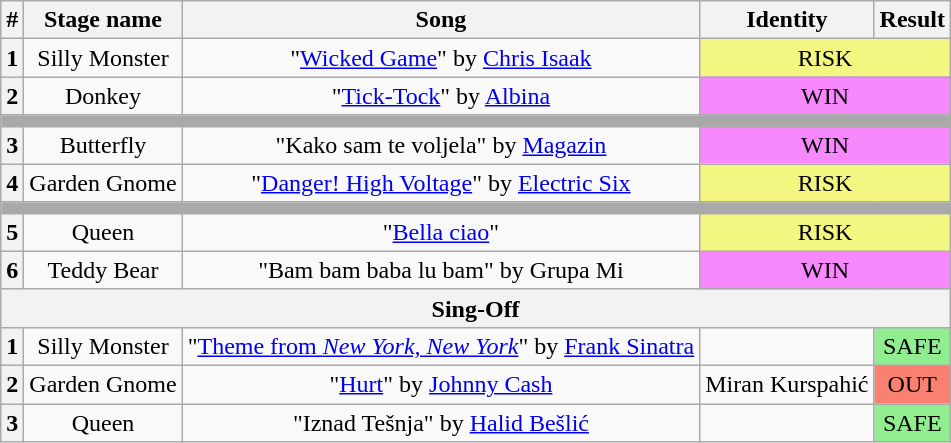<table class="wikitable plainrowheaders" style="text-align: center;">
<tr>
<th>#</th>
<th>Stage name</th>
<th>Song</th>
<th>Identity</th>
<th>Result</th>
</tr>
<tr>
<th>1</th>
<td>Silly Monster</td>
<td>"<a href='#'>Wicked Game</a>" by <a href='#'>Chris Isaak</a></td>
<td colspan="2" bgcolor="F3F781">RISK</td>
</tr>
<tr>
<th>2</th>
<td>Donkey</td>
<td>"<a href='#'>Tick-Tock</a>" by <a href='#'>Albina</a></td>
<td colspan="2" bgcolor="F888FD">WIN</td>
</tr>
<tr>
<th colspan="5" style="background:darkgrey"></th>
</tr>
<tr>
<th>3</th>
<td>Butterfly</td>
<td>"Kako sam te voljela" by <a href='#'>Magazin</a></td>
<td colspan="2" bgcolor="F888FD">WIN</td>
</tr>
<tr>
<th>4</th>
<td>Garden Gnome</td>
<td>"<a href='#'>Danger! High Voltage</a>" by <a href='#'>Electric Six</a></td>
<td colspan="2" bgcolor="F3F781">RISK</td>
</tr>
<tr>
<th colspan="5" style="background:darkgrey"></th>
</tr>
<tr>
<th>5</th>
<td>Queen</td>
<td>"<a href='#'>Bella ciao</a>"</td>
<td colspan="2" bgcolor="F3F781">RISK</td>
</tr>
<tr>
<th>6</th>
<td>Teddy Bear</td>
<td>"Bam bam baba lu bam" by Grupa Mi</td>
<td colspan="2" bgcolor="F888FD">WIN</td>
</tr>
<tr>
<th colspan="5">Sing-Off</th>
</tr>
<tr>
<th>1</th>
<td>Silly Monster</td>
<td>"<a href='#'>Theme from <em>New York, New York</em></a>" by <a href='#'>Frank Sinatra</a></td>
<td></td>
<td bgcolor="lightgreen">SAFE</td>
</tr>
<tr>
<th>2</th>
<td>Garden Gnome</td>
<td>"<a href='#'>Hurt</a>" by <a href='#'>Johnny Cash</a></td>
<td>Miran Kurspahić</td>
<td bgcolor="salmon">OUT</td>
</tr>
<tr>
<th>3</th>
<td>Queen</td>
<td>"Iznad Tešnja" by <a href='#'>Halid Bešlić</a></td>
<td></td>
<td bgcolor="lightgreen">SAFE</td>
</tr>
</table>
